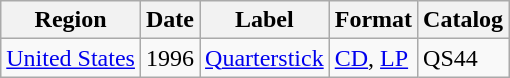<table class="wikitable">
<tr>
<th>Region</th>
<th>Date</th>
<th>Label</th>
<th>Format</th>
<th>Catalog</th>
</tr>
<tr>
<td><a href='#'>United States</a></td>
<td>1996</td>
<td><a href='#'>Quarterstick</a></td>
<td><a href='#'>CD</a>, <a href='#'>LP</a></td>
<td>QS44</td>
</tr>
</table>
